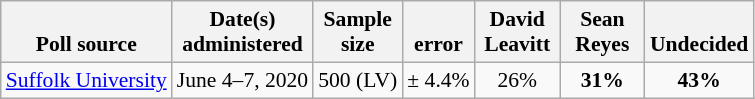<table class="wikitable" style="text-align:center;font-size:90%;">
<tr valign= bottom>
<th>Poll source</th>
<th>Date(s)<br>administered</th>
<th>Sample<br>size</th>
<th><br>error</th>
<th style="width:50px;">David<br>Leavitt</th>
<th style="width:50px;">Sean<br>Reyes</th>
<th style="width:50px;">Undecided</th>
</tr>
<tr>
<td style="text-align:left;"><a href='#'>Suffolk University</a></td>
<td>June 4–7, 2020</td>
<td>500 (LV)</td>
<td>± 4.4%</td>
<td>26%</td>
<td><strong>31%</strong></td>
<td><strong>43%</strong></td>
</tr>
</table>
